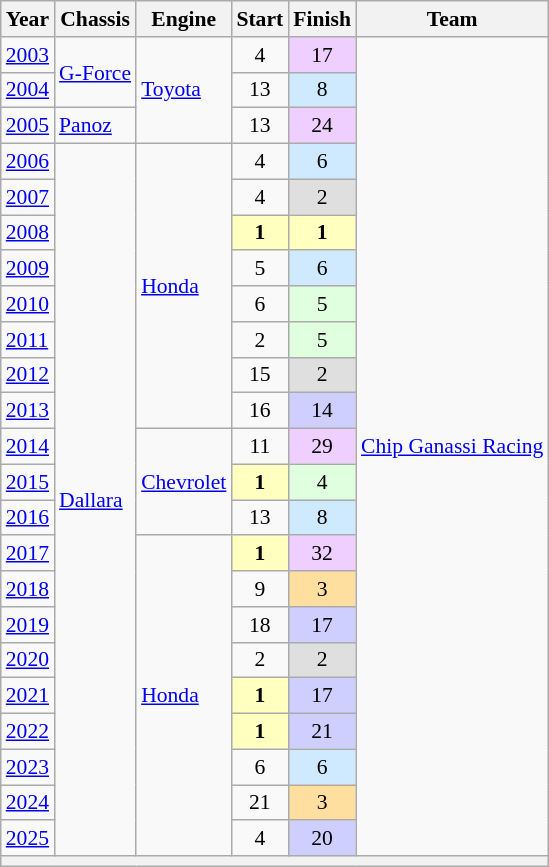<table class="wikitable" style="font-size: 90%;">
<tr>
<th scope="col">Year</th>
<th scope="col">Chassis</th>
<th scope="col">Engine</th>
<th scope="col">Start</th>
<th scope="col">Finish</th>
<th scope="col">Team</th>
</tr>
<tr>
<td><a href='#'>2003</a></td>
<td rowspan="2"><a href='#'>G-Force</a></td>
<td rowspan="3"><a href='#'>Toyota</a></td>
<td align=center>4</td>
<td align=center style="background:#EFCFFF;">17</td>
<td rowspan="23" nowrap><a href='#'>Chip Ganassi Racing</a></td>
</tr>
<tr>
<td><a href='#'>2004</a></td>
<td align=center>13</td>
<td align=center style="background:#CFEAFF;">8</td>
</tr>
<tr>
<td><a href='#'>2005</a></td>
<td><a href='#'>Panoz</a></td>
<td align=center>13</td>
<td align=center style="background:#EFCFFF;">24</td>
</tr>
<tr>
<td><a href='#'>2006</a></td>
<td rowspan="20"><a href='#'>Dallara</a></td>
<td rowspan="8"><a href='#'>Honda</a></td>
<td align=center>4</td>
<td align=center style="background:#CFEAFF;">6</td>
</tr>
<tr>
<td><a href='#'>2007</a></td>
<td align=center>4</td>
<td align=center style="background:#DFDFDF;">2</td>
</tr>
<tr>
<td><a href='#'>2008</a></td>
<td align=center style="background:#FFFFBF;"><strong>1</strong></td>
<td align=center style="background:#FFFFBF;"><strong>1</strong></td>
</tr>
<tr>
<td><a href='#'>2009</a></td>
<td align=center>5</td>
<td align=center style="background:#CFEAFF;">6</td>
</tr>
<tr>
<td><a href='#'>2010</a></td>
<td align=center>6</td>
<td align=center style="background:#DFFFDF;">5</td>
</tr>
<tr>
<td><a href='#'>2011</a></td>
<td align=center>2</td>
<td align=center style="background:#DFFFDF;">5</td>
</tr>
<tr>
<td><a href='#'>2012</a></td>
<td align=center>15</td>
<td align=center style="background:#DFDFDF;">2</td>
</tr>
<tr>
<td><a href='#'>2013</a></td>
<td align=center>16</td>
<td align=center style="background:#CFCFFF;">14</td>
</tr>
<tr>
<td><a href='#'>2014</a></td>
<td rowspan="3"><a href='#'>Chevrolet</a></td>
<td align=center>11</td>
<td align=center style="background:#EFCFFF;">29</td>
</tr>
<tr>
<td><a href='#'>2015</a></td>
<td align=center style="background:#FFFFBF;"><strong>1</strong></td>
<td align=center style="background:#DFFFDF;">4</td>
</tr>
<tr>
<td><a href='#'>2016</a></td>
<td align=center>13</td>
<td align=center style="background:#CFEAFF;">8</td>
</tr>
<tr>
<td><a href='#'>2017</a></td>
<td rowspan="9"><a href='#'>Honda</a></td>
<td align=center style="background:#FFFFBF;"><strong>1</strong></td>
<td align=center style="background:#EFCFFF;">32</td>
</tr>
<tr>
<td><a href='#'>2018</a></td>
<td align=center>9</td>
<td align=center style="background:#FFDF9F;">3</td>
</tr>
<tr>
<td><a href='#'>2019</a></td>
<td align=center>18</td>
<td align=center style="background:#CFCFFF;">17</td>
</tr>
<tr>
<td><a href='#'>2020</a></td>
<td align=center>2</td>
<td align=center style="background:#DFDFDF;">2</td>
</tr>
<tr>
<td><a href='#'>2021</a></td>
<td align=center style="background:#FFFFBF;"><strong>1</strong></td>
<td align=center style="background:#CFCFFF;">17</td>
</tr>
<tr>
<td><a href='#'>2022</a></td>
<td align=center style="background:#FFFFBF;"><strong>1</strong></td>
<td align=center style="background:#CFCFFF;">21</td>
</tr>
<tr>
<td><a href='#'>2023</a></td>
<td align=center>6</td>
<td align=center style="background:#CFEAFF">6</td>
</tr>
<tr>
<td><a href='#'>2024</a></td>
<td align=center>21</td>
<td align=center style="background:#FFDF9F;">3</td>
</tr>
<tr>
<td><a href='#'>2025</a></td>
<td align=center>4</td>
<td align=center style="background:#CFCFFF;">20</td>
</tr>
<tr>
<th colspan="6"></th>
</tr>
</table>
